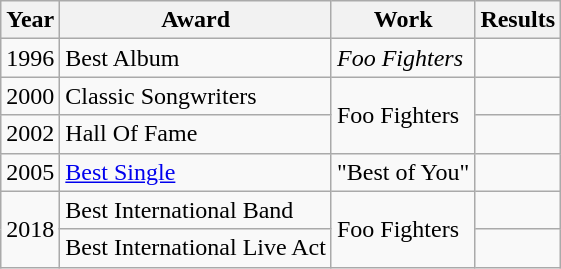<table class="wikitable">
<tr>
<th>Year</th>
<th>Award</th>
<th>Work</th>
<th>Results</th>
</tr>
<tr>
<td>1996</td>
<td>Best Album</td>
<td><em>Foo Fighters</em></td>
<td></td>
</tr>
<tr>
<td>2000</td>
<td>Classic Songwriters</td>
<td rowspan="2">Foo Fighters</td>
<td></td>
</tr>
<tr>
<td>2002</td>
<td>Hall Of Fame</td>
<td></td>
</tr>
<tr>
<td>2005</td>
<td><a href='#'>Best Single</a></td>
<td>"Best of You"</td>
<td></td>
</tr>
<tr>
<td rowspan="2">2018</td>
<td>Best International Band</td>
<td rowspan="2">Foo Fighters</td>
<td></td>
</tr>
<tr>
<td>Best International Live Act</td>
<td></td>
</tr>
</table>
